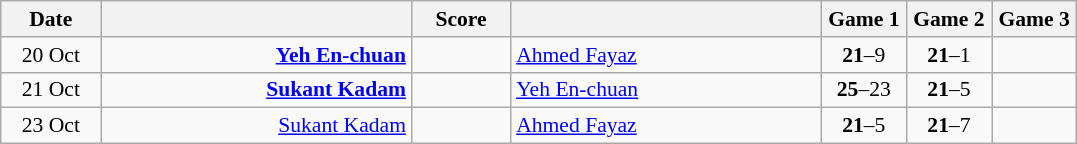<table class="wikitable" style="text-align:center; font-size:90% ">
<tr>
<th width="60">Date</th>
<th align="right" width="200"></th>
<th width="60">Score</th>
<th align="left" width="200"></th>
<th width="50">Game 1</th>
<th width="50">Game 2</th>
<th width="50">Game 3</th>
</tr>
<tr>
<td>20 Oct</td>
<td align="right"><strong><a href='#'>Yeh En-chuan</a> </strong></td>
<td align="center"></td>
<td align="left"> <a href='#'>Ahmed Fayaz</a></td>
<td><strong>21</strong>–9</td>
<td><strong>21</strong>–1</td>
<td></td>
</tr>
<tr>
<td>21 Oct</td>
<td align="right"><strong><a href='#'>Sukant Kadam</a> </strong></td>
<td align="center"></td>
<td align="left"> <a href='#'>Yeh En-chuan</a></td>
<td><strong>25</strong>–23</td>
<td><strong>21</strong>–5</td>
<td></td>
</tr>
<tr>
<td>23 Oct</td>
<td align="right"><a href='#'>Sukant Kadam</a> </td>
<td align="center"></td>
<td align="left"> <a href='#'>Ahmed Fayaz</a></td>
<td><strong>21</strong>–5</td>
<td><strong>21</strong>–7</td>
<td></td>
</tr>
</table>
